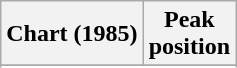<table class="wikitable sortable plainrowheaders">
<tr>
<th>Chart (1985)</th>
<th>Peak<br>position</th>
</tr>
<tr>
</tr>
<tr>
</tr>
<tr>
</tr>
<tr>
</tr>
<tr>
</tr>
</table>
